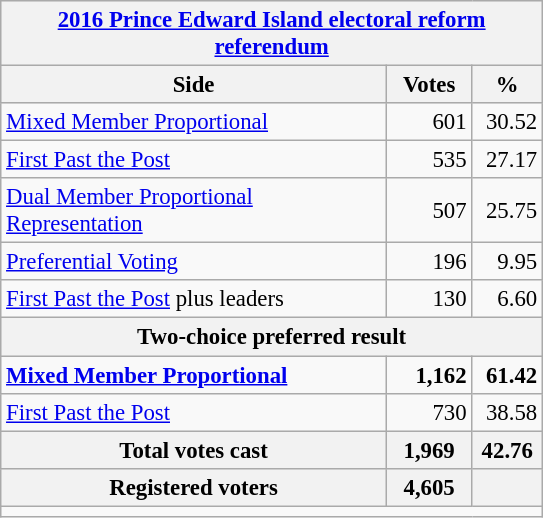<table class="wikitable" style="font-size: 95%; clear:both">
<tr style="background-color:#E9E9E9">
<th colspan=4><a href='#'>2016 Prince Edward Island electoral reform referendum</a></th>
</tr>
<tr style="background-color:#E9E9E9">
<th style="width: 250px">Side</th>
<th style="width: 50px">Votes</th>
<th style="width: 40px">%</th>
</tr>
<tr>
<td><a href='#'>Mixed Member Proportional</a></td>
<td align="right">601</td>
<td align="right">30.52</td>
</tr>
<tr>
<td><a href='#'>First Past the Post</a></td>
<td align="right">535</td>
<td align="right">27.17</td>
</tr>
<tr>
<td><a href='#'>Dual Member Proportional Representation</a></td>
<td align="right">507</td>
<td align="right">25.75</td>
</tr>
<tr>
<td><a href='#'>Preferential Voting</a></td>
<td align="right">196</td>
<td align="right">9.95</td>
</tr>
<tr>
<td><a href='#'>First Past the Post</a> plus leaders</td>
<td align="right">130</td>
<td align="right">6.60</td>
</tr>
<tr style="background-color:#E9E9E9">
<th colspan=4 align="left">Two-choice preferred result</th>
</tr>
<tr>
<td><strong><a href='#'>Mixed Member Proportional</a></strong></td>
<td align="right"><strong>1,162</strong></td>
<td align="right"><strong>61.42</strong></td>
</tr>
<tr>
<td><a href='#'>First Past the Post</a></td>
<td align="right">730</td>
<td align="right">38.58</td>
</tr>
<tr bgcolor="white">
<th align="center">Total votes cast</th>
<th align="right">1,969</th>
<th align="right">42.76</th>
</tr>
<tr bgcolor="white">
<th align="center">Registered voters</th>
<th align="right">4,605</th>
<th align="right"></th>
</tr>
<tr>
<td colspan=4 style="border-top:1px solid darkgray;"></td>
</tr>
</table>
